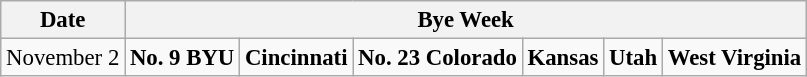<table class="wikitable" style="font-size:95%;">
<tr>
<th>Date</th>
<th colspan="6">Bye Week</th>
</tr>
<tr>
<td>November 2</td>
<td><strong>No. 9 BYU</strong></td>
<td><strong>Cincinnati</strong></td>
<td><strong>No. 23 Colorado</strong></td>
<td><strong>Kansas</strong></td>
<td><strong>Utah</strong></td>
<td><strong>West Virginia</strong></td>
</tr>
</table>
